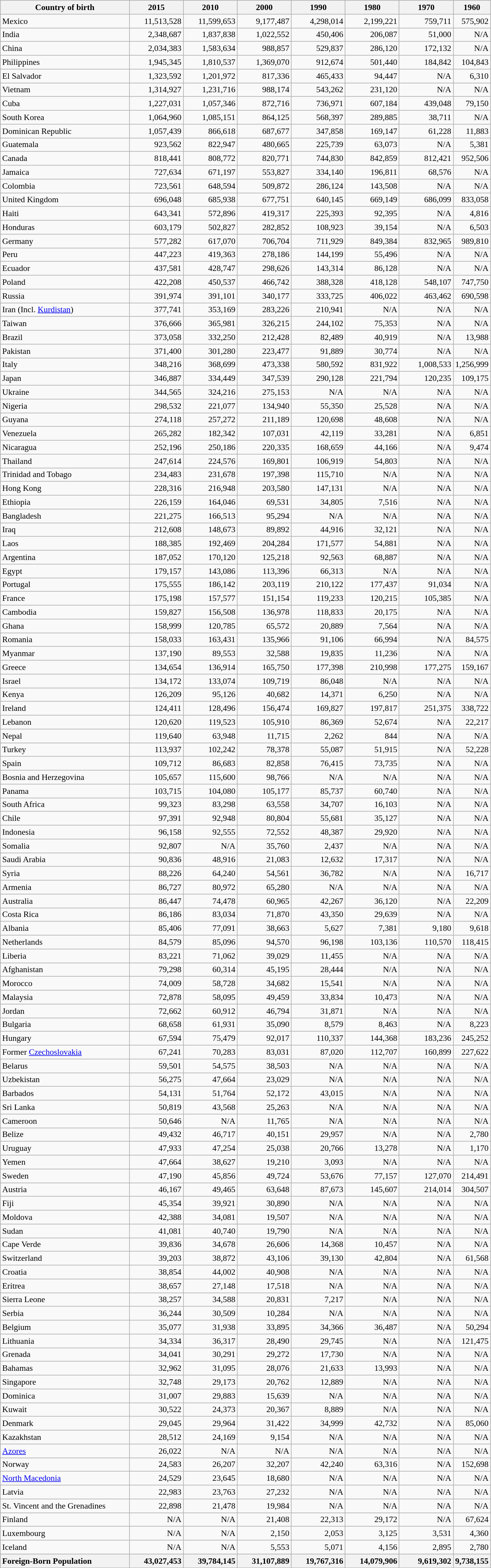<table class="wikitable sortable mw-datatable static-row-numbers" style="font-size: 90%; text-align:right">
<tr class="static-row-header" style=vertical-align:bottom>
<th style="width: 15em;">Country of birth</th>
<th data-sort-type=number style="width: 6em;">2015</th>
<th data-sort-type=number style="width: 6em;">2010</th>
<th data-sort-type=number style="width: 6em;">2000</th>
<th data-sort-type=number style="width: 6em;">1990</th>
<th data-sort-type=number style="width: 6em;">1980</th>
<th data-sort-type=number style="width: 6em;">1970</th>
<th>1960</th>
</tr>
<tr>
<td style="text-align:left">Mexico</td>
<td> 11,513,528</td>
<td> 11,599,653</td>
<td> 9,177,487</td>
<td> 4,298,014</td>
<td> 2,199,221</td>
<td> 759,711</td>
<td>575,902</td>
</tr>
<tr>
<td style="text-align:left">India</td>
<td> 2,348,687</td>
<td> 1,837,838</td>
<td> 1,022,552</td>
<td> 450,406</td>
<td> 206,087</td>
<td>51,000</td>
<td>N/A</td>
</tr>
<tr>
<td style="text-align:left">China</td>
<td> 2,034,383</td>
<td> 1,583,634</td>
<td> 988,857</td>
<td> 529,837</td>
<td> 286,120</td>
<td>172,132</td>
<td>N/A</td>
</tr>
<tr>
<td style="text-align:left">Philippines</td>
<td> 1,945,345</td>
<td> 1,810,537</td>
<td> 1,369,070</td>
<td> 912,674</td>
<td> 501,440</td>
<td> 184,842</td>
<td>104,843</td>
</tr>
<tr>
<td style="text-align:left">El Salvador</td>
<td> 1,323,592</td>
<td> 1,201,972</td>
<td> 817,336</td>
<td> 465,433</td>
<td>94,447</td>
<td>N/A</td>
<td>6,310</td>
</tr>
<tr>
<td style="text-align:left">Vietnam</td>
<td> 1,314,927</td>
<td> 1,231,716</td>
<td> 988,174</td>
<td> 543,262</td>
<td>231,120</td>
<td>N/A</td>
<td>N/A</td>
</tr>
<tr>
<td style="text-align:left">Cuba</td>
<td> 1,227,031</td>
<td> 1,057,346</td>
<td> 872,716</td>
<td> 736,971</td>
<td> 607,184</td>
<td> 439,048</td>
<td>79,150</td>
</tr>
<tr>
<td style="text-align:left">South Korea</td>
<td> 1,064,960</td>
<td> 1,085,151</td>
<td> 864,125</td>
<td> 568,397</td>
<td> 289,885</td>
<td>38,711</td>
<td>N/A</td>
</tr>
<tr>
<td style="text-align:left">Dominican Republic</td>
<td> 1,057,439</td>
<td> 866,618</td>
<td> 687,677</td>
<td> 347,858</td>
<td> 169,147</td>
<td> 61,228</td>
<td>11,883</td>
</tr>
<tr>
<td style="text-align:left">Guatemala</td>
<td> 923,562</td>
<td> 822,947</td>
<td> 480,665</td>
<td> 225,739</td>
<td>63,073</td>
<td>N/A</td>
<td>5,381</td>
</tr>
<tr>
<td style="text-align:left">Canada</td>
<td> 818,441</td>
<td> 808,772</td>
<td> 820,771</td>
<td> 744,830</td>
<td> 842,859</td>
<td> 812,421</td>
<td>952,506</td>
</tr>
<tr>
<td style="text-align:left">Jamaica</td>
<td> 727,634</td>
<td> 671,197</td>
<td> 553,827</td>
<td> 334,140</td>
<td> 196,811</td>
<td>68,576</td>
<td>N/A</td>
</tr>
<tr>
<td style="text-align:left">Colombia</td>
<td> 723,561</td>
<td> 648,594</td>
<td> 509,872</td>
<td> 286,124</td>
<td>143,508</td>
<td>N/A</td>
<td>N/A</td>
</tr>
<tr>
<td style="text-align:left">United Kingdom</td>
<td> 696,048</td>
<td> 685,938</td>
<td> 677,751</td>
<td> 640,145</td>
<td> 669,149</td>
<td> 686,099</td>
<td>833,058</td>
</tr>
<tr>
<td style="text-align:left">Haiti</td>
<td> 643,341</td>
<td> 572,896</td>
<td> 419,317</td>
<td> 225,393</td>
<td>92,395</td>
<td>N/A</td>
<td>4,816</td>
</tr>
<tr>
<td style="text-align:left">Honduras</td>
<td> 603,179</td>
<td> 502,827</td>
<td> 282,852</td>
<td> 108,923</td>
<td>39,154</td>
<td>N/A</td>
<td>6,503</td>
</tr>
<tr>
<td style="text-align:left">Germany</td>
<td> 577,282</td>
<td> 617,070</td>
<td> 706,704</td>
<td> 711,929</td>
<td> 849,384</td>
<td> 832,965</td>
<td>989,810</td>
</tr>
<tr>
<td style="text-align:left">Peru</td>
<td> 447,223</td>
<td> 419,363</td>
<td> 278,186</td>
<td> 144,199</td>
<td>55,496</td>
<td>N/A</td>
<td>N/A</td>
</tr>
<tr>
<td style="text-align:left">Ecuador</td>
<td> 437,581</td>
<td> 428,747</td>
<td> 298,626</td>
<td> 143,314</td>
<td>86,128</td>
<td>N/A</td>
<td>N/A</td>
</tr>
<tr>
<td style="text-align:left">Poland</td>
<td> 422,208</td>
<td> 450,537</td>
<td> 466,742</td>
<td> 388,328</td>
<td> 418,128</td>
<td> 548,107</td>
<td>747,750</td>
</tr>
<tr>
<td style="text-align:left">Russia</td>
<td> 391,974</td>
<td> 391,101</td>
<td> 340,177</td>
<td> 333,725</td>
<td> 406,022</td>
<td> 463,462</td>
<td>690,598</td>
</tr>
<tr>
<td style="text-align:left">Iran (Incl. <a href='#'>Kurdistan</a>)</td>
<td> 377,741</td>
<td> 353,169</td>
<td> 283,226</td>
<td>210,941</td>
<td>N/A</td>
<td>N/A</td>
<td>N/A</td>
</tr>
<tr>
<td style="text-align:left">Taiwan</td>
<td> 376,666</td>
<td> 365,981</td>
<td> 326,215</td>
<td> 244,102</td>
<td>75,353</td>
<td>N/A</td>
<td>N/A</td>
</tr>
<tr>
<td style="text-align:left">Brazil</td>
<td> 373,058</td>
<td> 332,250</td>
<td> 212,428</td>
<td> 82,489</td>
<td>40,919</td>
<td>N/A</td>
<td>13,988</td>
</tr>
<tr>
<td style="text-align:left">Pakistan</td>
<td> 371,400</td>
<td> 301,280</td>
<td> 223,477</td>
<td> 91,889</td>
<td>30,774</td>
<td>N/A</td>
<td>N/A</td>
</tr>
<tr>
<td style="text-align:left">Italy</td>
<td> 348,216</td>
<td> 368,699</td>
<td> 473,338</td>
<td> 580,592</td>
<td> 831,922</td>
<td> 1,008,533</td>
<td>1,256,999</td>
</tr>
<tr>
<td style="text-align:left">Japan</td>
<td> 346,887</td>
<td> 334,449</td>
<td> 347,539</td>
<td> 290,128</td>
<td> 221,794</td>
<td> 120,235</td>
<td>109,175</td>
</tr>
<tr>
<td style="text-align:left">Ukraine</td>
<td> 344,565</td>
<td> 324,216</td>
<td>275,153</td>
<td>N/A</td>
<td>N/A</td>
<td>N/A</td>
<td>N/A</td>
</tr>
<tr>
<td style="text-align:left">Nigeria</td>
<td> 298,532</td>
<td> 221,077</td>
<td> 134,940</td>
<td> 55,350</td>
<td>25,528</td>
<td>N/A</td>
<td>N/A</td>
</tr>
<tr>
<td style="text-align:left">Guyana</td>
<td> 274,118</td>
<td> 257,272</td>
<td> 211,189</td>
<td> 120,698</td>
<td>48,608</td>
<td>N/A</td>
<td>N/A</td>
</tr>
<tr>
<td style="text-align:left">Venezuela</td>
<td> 265,282</td>
<td> 182,342</td>
<td> 107,031</td>
<td> 42,119</td>
<td>33,281</td>
<td>N/A</td>
<td>6,851</td>
</tr>
<tr>
<td style="text-align:left">Nicaragua</td>
<td> 252,196</td>
<td> 250,186</td>
<td> 220,335</td>
<td> 168,659</td>
<td>44,166</td>
<td>N/A</td>
<td>9,474</td>
</tr>
<tr>
<td style="text-align:left">Thailand</td>
<td> 247,614</td>
<td> 224,576</td>
<td> 169,801</td>
<td> 106,919</td>
<td>54,803</td>
<td>N/A</td>
<td>N/A</td>
</tr>
<tr>
<td style="text-align:left">Trinidad and Tobago</td>
<td> 234,483</td>
<td> 231,678</td>
<td> 197,398</td>
<td>115,710</td>
<td>N/A</td>
<td>N/A</td>
<td>N/A</td>
</tr>
<tr>
<td style="text-align:left">Hong Kong</td>
<td> 228,316</td>
<td> 216,948</td>
<td> 203,580</td>
<td>147,131</td>
<td>N/A</td>
<td>N/A</td>
<td>N/A</td>
</tr>
<tr>
<td style="text-align:left">Ethiopia</td>
<td> 226,159</td>
<td> 164,046</td>
<td> 69,531</td>
<td> 34,805</td>
<td>7,516</td>
<td>N/A</td>
<td>N/A</td>
</tr>
<tr>
<td style="text-align:left">Bangladesh</td>
<td> 221,275</td>
<td> 166,513</td>
<td>95,294</td>
<td>N/A</td>
<td>N/A</td>
<td>N/A</td>
<td>N/A</td>
</tr>
<tr>
<td style="text-align:left">Iraq</td>
<td> 212,608</td>
<td> 148,673</td>
<td> 89,892</td>
<td> 44,916</td>
<td>32,121</td>
<td>N/A</td>
<td>N/A</td>
</tr>
<tr>
<td style="text-align:left">Laos</td>
<td> 188,385</td>
<td> 192,469</td>
<td> 204,284</td>
<td> 171,577</td>
<td>54,881</td>
<td>N/A</td>
<td>N/A</td>
</tr>
<tr>
<td style="text-align:left">Argentina</td>
<td> 187,052</td>
<td> 170,120</td>
<td> 125,218</td>
<td> 92,563</td>
<td>68,887</td>
<td>N/A</td>
<td>N/A</td>
</tr>
<tr>
<td style="text-align:left">Egypt</td>
<td> 179,157</td>
<td> 143,086</td>
<td> 113,396</td>
<td>66,313</td>
<td>N/A</td>
<td>N/A</td>
<td>N/A</td>
</tr>
<tr>
<td style="text-align:left">Portugal</td>
<td> 175,555</td>
<td> 186,142</td>
<td> 203,119</td>
<td> 210,122</td>
<td> 177,437</td>
<td>91,034</td>
<td>N/A</td>
</tr>
<tr>
<td style="text-align:left">France</td>
<td> 175,198</td>
<td> 157,577</td>
<td> 151,154</td>
<td> 119,233</td>
<td> 120,215</td>
<td>105,385</td>
<td>N/A</td>
</tr>
<tr>
<td style="text-align:left">Cambodia</td>
<td> 159,827</td>
<td> 156,508</td>
<td> 136,978</td>
<td> 118,833</td>
<td>20,175</td>
<td>N/A</td>
<td>N/A</td>
</tr>
<tr>
<td style="text-align:left">Ghana</td>
<td> 158,999</td>
<td> 120,785</td>
<td> 65,572</td>
<td> 20,889</td>
<td>7,564</td>
<td>N/A</td>
<td>N/A</td>
</tr>
<tr>
<td style="text-align:left">Romania</td>
<td> 158,033</td>
<td> 163,431</td>
<td> 135,966</td>
<td> 91,106</td>
<td>66,994</td>
<td>N/A</td>
<td>84,575</td>
</tr>
<tr>
<td style="text-align:left">Myanmar</td>
<td> 137,190</td>
<td> 89,553</td>
<td> 32,588</td>
<td> 19,835</td>
<td>11,236</td>
<td>N/A</td>
<td>N/A</td>
</tr>
<tr>
<td style="text-align:left">Greece</td>
<td> 134,654</td>
<td> 136,914</td>
<td> 165,750</td>
<td> 177,398</td>
<td> 210,998</td>
<td> 177,275</td>
<td>159,167</td>
</tr>
<tr>
<td style="text-align:left">Israel</td>
<td> 134,172</td>
<td> 133,074</td>
<td> 109,719</td>
<td>86,048</td>
<td>N/A</td>
<td>N/A</td>
<td>N/A</td>
</tr>
<tr>
<td style="text-align:left">Kenya</td>
<td> 126,209</td>
<td> 95,126</td>
<td> 40,682</td>
<td> 14,371</td>
<td>6,250</td>
<td>N/A</td>
<td>N/A</td>
</tr>
<tr>
<td style="text-align:left">Ireland</td>
<td> 124,411</td>
<td> 128,496</td>
<td> 156,474</td>
<td> 169,827</td>
<td> 197,817</td>
<td> 251,375</td>
<td>338,722</td>
</tr>
<tr>
<td style="text-align:left">Lebanon</td>
<td> 120,620</td>
<td> 119,523</td>
<td> 105,910</td>
<td> 86,369</td>
<td>52,674</td>
<td>N/A</td>
<td>22,217</td>
</tr>
<tr>
<td style="text-align:left">Nepal</td>
<td> 119,640</td>
<td> 63,948</td>
<td> 11,715</td>
<td>2,262</td>
<td>844</td>
<td>N/A</td>
<td>N/A</td>
</tr>
<tr>
<td style="text-align:left">Turkey</td>
<td> 113,937</td>
<td> 102,242</td>
<td> 78,378</td>
<td> 55,087</td>
<td>51,915</td>
<td>N/A</td>
<td>52,228</td>
</tr>
<tr>
<td style="text-align:left">Spain</td>
<td> 109,712</td>
<td> 86,683</td>
<td> 82,858</td>
<td> 76,415</td>
<td>73,735</td>
<td>N/A</td>
<td>N/A</td>
</tr>
<tr>
<td style="text-align:left">Bosnia and Herzegovina</td>
<td> 105,657</td>
<td> 115,600</td>
<td>98,766</td>
<td>N/A</td>
<td>N/A</td>
<td>N/A</td>
<td>N/A</td>
</tr>
<tr>
<td style="text-align:left">Panama</td>
<td> 103,715</td>
<td> 104,080</td>
<td> 105,177</td>
<td> 85,737</td>
<td>60,740</td>
<td>N/A</td>
<td>N/A</td>
</tr>
<tr>
<td style="text-align:left">South Africa</td>
<td> 99,323</td>
<td> 83,298</td>
<td> 63,558</td>
<td> 34,707</td>
<td>16,103</td>
<td>N/A</td>
<td>N/A</td>
</tr>
<tr>
<td style="text-align:left">Chile</td>
<td> 97,391</td>
<td> 92,948</td>
<td> 80,804</td>
<td> 55,681</td>
<td>35,127</td>
<td>N/A</td>
<td>N/A</td>
</tr>
<tr>
<td style="text-align:left">Indonesia</td>
<td> 96,158</td>
<td> 92,555</td>
<td> 72,552</td>
<td> 48,387</td>
<td>29,920</td>
<td>N/A</td>
<td>N/A</td>
</tr>
<tr>
<td style="text-align:left">Somalia</td>
<td>92,807</td>
<td>N/A</td>
<td> 35,760</td>
<td>2,437</td>
<td>N/A</td>
<td>N/A</td>
<td>N/A</td>
</tr>
<tr>
<td style="text-align:left">Saudi Arabia</td>
<td> 90,836</td>
<td> 48,916</td>
<td> 21,083</td>
<td> 12,632</td>
<td>17,317</td>
<td>N/A</td>
<td>N/A</td>
</tr>
<tr>
<td style="text-align:left">Syria</td>
<td> 88,226</td>
<td> 64,240</td>
<td> 54,561</td>
<td>36,782</td>
<td>N/A</td>
<td>N/A</td>
<td>16,717</td>
</tr>
<tr>
<td style="text-align:left">Armenia</td>
<td> 86,727</td>
<td> 80,972</td>
<td>65,280</td>
<td>N/A</td>
<td>N/A</td>
<td>N/A</td>
<td>N/A</td>
</tr>
<tr>
<td style="text-align:left">Australia</td>
<td> 86,447</td>
<td> 74,478</td>
<td> 60,965</td>
<td> 42,267</td>
<td>36,120</td>
<td>N/A</td>
<td>22,209</td>
</tr>
<tr>
<td style="text-align:left">Costa Rica</td>
<td> 86,186</td>
<td> 83,034</td>
<td> 71,870</td>
<td> 43,350</td>
<td>29,639</td>
<td>N/A</td>
<td>N/A</td>
</tr>
<tr>
<td style="text-align:left">Albania</td>
<td> 85,406</td>
<td> 77,091</td>
<td>38,663</td>
<td> 5,627</td>
<td> 7,381</td>
<td> 9,180</td>
<td>9,618</td>
</tr>
<tr>
<td style="text-align:left">Netherlands</td>
<td> 84,579</td>
<td> 85,096</td>
<td> 94,570</td>
<td> 96,198</td>
<td> 103,136</td>
<td> 110,570</td>
<td>118,415</td>
</tr>
<tr>
<td style="text-align:left">Liberia</td>
<td> 83,221</td>
<td> 71,062</td>
<td> 39,029</td>
<td>11,455</td>
<td>N/A</td>
<td>N/A</td>
<td>N/A</td>
</tr>
<tr>
<td style="text-align:left">Afghanistan</td>
<td> 79,298</td>
<td> 60,314</td>
<td> 45,195</td>
<td>28,444</td>
<td>N/A</td>
<td>N/A</td>
<td>N/A</td>
</tr>
<tr>
<td style="text-align:left">Morocco</td>
<td> 74,009</td>
<td> 58,728</td>
<td> 34,682</td>
<td>15,541</td>
<td>N/A</td>
<td>N/A</td>
<td>N/A</td>
</tr>
<tr>
<td style="text-align:left">Malaysia</td>
<td> 72,878</td>
<td> 58,095</td>
<td> 49,459</td>
<td> 33,834</td>
<td>10,473</td>
<td>N/A</td>
<td>N/A</td>
</tr>
<tr>
<td style="text-align:left">Jordan</td>
<td> 72,662</td>
<td> 60,912</td>
<td> 46,794</td>
<td>31,871</td>
<td>N/A</td>
<td>N/A</td>
<td>N/A</td>
</tr>
<tr>
<td style="text-align:left">Bulgaria</td>
<td> 68,658</td>
<td> 61,931</td>
<td> 35,090</td>
<td> 8,579</td>
<td>8,463</td>
<td>N/A</td>
<td>8,223</td>
</tr>
<tr>
<td style="text-align:left">Hungary</td>
<td> 67,594</td>
<td> 75,479</td>
<td> 92,017</td>
<td> 110,337</td>
<td> 144,368</td>
<td> 183,236</td>
<td>245,252</td>
</tr>
<tr>
<td style="text-align:left">Former <a href='#'>Czechoslovakia</a></td>
<td> 67,241</td>
<td> 70,283</td>
<td> 83,031</td>
<td> 87,020</td>
<td> 112,707</td>
<td> 160,899</td>
<td>227,622</td>
</tr>
<tr>
<td style="text-align:left">Belarus</td>
<td> 59,501</td>
<td> 54,575</td>
<td>38,503</td>
<td>N/A</td>
<td>N/A</td>
<td>N/A</td>
<td>N/A</td>
</tr>
<tr>
<td style="text-align:left">Uzbekistan</td>
<td> 56,275</td>
<td> 47,664</td>
<td> 23,029</td>
<td>N/A</td>
<td>N/A</td>
<td>N/A</td>
<td>N/A</td>
</tr>
<tr>
<td style="text-align:left">Barbados</td>
<td> 54,131</td>
<td> 51,764</td>
<td> 52,172</td>
<td>43,015</td>
<td>N/A</td>
<td>N/A</td>
<td>N/A</td>
</tr>
<tr>
<td style="text-align:left">Sri Lanka</td>
<td> 50,819</td>
<td> 43,568</td>
<td> 25,263</td>
<td>N/A</td>
<td>N/A</td>
<td>N/A</td>
<td>N/A</td>
</tr>
<tr>
<td style="text-align:left">Cameroon</td>
<td>50,646</td>
<td>N/A</td>
<td>11,765</td>
<td>N/A</td>
<td>N/A</td>
<td>N/A</td>
<td>N/A</td>
</tr>
<tr>
<td style="text-align:left">Belize</td>
<td> 49,432</td>
<td> 46,717</td>
<td> 40,151</td>
<td>29,957</td>
<td>N/A</td>
<td>N/A</td>
<td>2,780</td>
</tr>
<tr>
<td style="text-align:left">Uruguay</td>
<td> 47,933</td>
<td> 47,254</td>
<td> 25,038</td>
<td> 20,766</td>
<td>13,278</td>
<td>N/A</td>
<td>1,170</td>
</tr>
<tr>
<td style="text-align:left">Yemen</td>
<td> 47,664</td>
<td> 38,627</td>
<td> 19,210</td>
<td>3,093</td>
<td>N/A</td>
<td>N/A</td>
<td>N/A</td>
</tr>
<tr>
<td style="text-align:left">Sweden</td>
<td> 47,190</td>
<td> 45,856</td>
<td> 49,724</td>
<td> 53,676</td>
<td> 77,157</td>
<td> 127,070</td>
<td>214,491</td>
</tr>
<tr>
<td style="text-align:left">Austria</td>
<td> 46,167</td>
<td> 49,465</td>
<td> 63,648</td>
<td> 87,673</td>
<td> 145,607</td>
<td> 214,014</td>
<td>304,507</td>
</tr>
<tr>
<td style="text-align:left">Fiji</td>
<td> 45,354</td>
<td> 39,921</td>
<td> 30,890</td>
<td>N/A</td>
<td>N/A</td>
<td>N/A</td>
<td>N/A</td>
</tr>
<tr>
<td style="text-align:left">Moldova</td>
<td> 42,388</td>
<td> 34,081</td>
<td> 19,507</td>
<td>N/A</td>
<td>N/A</td>
<td>N/A</td>
<td>N/A</td>
</tr>
<tr>
<td style="text-align:left">Sudan</td>
<td> 41,081</td>
<td> 40,740</td>
<td> 19,790</td>
<td>N/A</td>
<td>N/A</td>
<td>N/A</td>
<td>N/A</td>
</tr>
<tr>
<td style="text-align:left">Cape Verde</td>
<td> 39,836</td>
<td> 34,678</td>
<td> 26,606</td>
<td> 14,368</td>
<td>10,457</td>
<td>N/A</td>
<td>N/A</td>
</tr>
<tr>
<td style="text-align:left">Switzerland</td>
<td> 39,203</td>
<td> 38,872</td>
<td> 43,106</td>
<td> 39,130</td>
<td>42,804</td>
<td>N/A</td>
<td>61,568</td>
</tr>
<tr>
<td style="text-align:left">Croatia</td>
<td> 38,854</td>
<td> 44,002</td>
<td>40,908</td>
<td>N/A</td>
<td>N/A</td>
<td>N/A</td>
<td>N/A</td>
</tr>
<tr>
<td style="text-align:left">Eritrea</td>
<td> 38,657</td>
<td> 27,148</td>
<td> 17,518</td>
<td>N/A</td>
<td>N/A</td>
<td>N/A</td>
<td>N/A</td>
</tr>
<tr>
<td style="text-align:left">Sierra Leone</td>
<td> 38,257</td>
<td> 34,588</td>
<td>20,831</td>
<td>7,217</td>
<td>N/A</td>
<td>N/A</td>
<td>N/A</td>
</tr>
<tr>
<td style="text-align:left">Serbia</td>
<td> 36,244</td>
<td> 30,509</td>
<td>10,284</td>
<td>N/A</td>
<td>N/A</td>
<td>N/A</td>
<td>N/A</td>
</tr>
<tr>
<td style="text-align:left">Belgium</td>
<td> 35,077</td>
<td> 31,938</td>
<td> 33,895</td>
<td> 34,366</td>
<td>36,487</td>
<td>N/A</td>
<td>50,294</td>
</tr>
<tr>
<td style="text-align:left">Lithuania</td>
<td> 34,334</td>
<td> 36,317</td>
<td> 28,490</td>
<td>29,745</td>
<td>N/A</td>
<td>N/A</td>
<td>121,475</td>
</tr>
<tr>
<td style="text-align:left">Grenada</td>
<td> 34,041</td>
<td> 30,291</td>
<td> 29,272</td>
<td>17,730</td>
<td>N/A</td>
<td>N/A</td>
<td>N/A</td>
</tr>
<tr>
<td style="text-align:left">Bahamas</td>
<td> 32,962</td>
<td> 31,095</td>
<td> 28,076</td>
<td> 21,633</td>
<td>13,993</td>
<td>N/A</td>
<td>N/A</td>
</tr>
<tr>
<td style="text-align:left">Singapore</td>
<td> 32,748</td>
<td> 29,173</td>
<td> 20,762</td>
<td>12,889</td>
<td>N/A</td>
<td>N/A</td>
<td>N/A</td>
</tr>
<tr>
<td style="text-align:left">Dominica</td>
<td> 31,007</td>
<td> 29,883</td>
<td>15,639</td>
<td>N/A</td>
<td>N/A</td>
<td>N/A</td>
<td>N/A</td>
</tr>
<tr>
<td style="text-align:left">Kuwait</td>
<td> 30,522</td>
<td> 24,373</td>
<td> 20,367</td>
<td>8,889</td>
<td>N/A</td>
<td>N/A</td>
<td>N/A</td>
</tr>
<tr>
<td style="text-align:left">Denmark</td>
<td> 29,045</td>
<td> 29,964</td>
<td> 31,422</td>
<td> 34,999</td>
<td>42,732</td>
<td>N/A</td>
<td>85,060</td>
</tr>
<tr>
<td style="text-align:left">Kazakhstan</td>
<td> 28,512</td>
<td> 24,169</td>
<td>9,154</td>
<td>N/A</td>
<td>N/A</td>
<td>N/A</td>
<td>N/A</td>
</tr>
<tr>
<td style="text-align:left"><a href='#'>Azores</a></td>
<td>26,022</td>
<td>N/A</td>
<td>N/A</td>
<td>N/A</td>
<td>N/A</td>
<td>N/A</td>
<td>N/A</td>
</tr>
<tr>
<td style="text-align:left">Norway</td>
<td> 24,583</td>
<td> 26,207</td>
<td> 32,207</td>
<td> 42,240</td>
<td>63,316</td>
<td>N/A</td>
<td>152,698</td>
</tr>
<tr>
<td style="text-align:left"><a href='#'>North Macedonia</a></td>
<td> 24,529</td>
<td> 23,645</td>
<td> 18,680</td>
<td>N/A</td>
<td>N/A</td>
<td>N/A</td>
<td>N/A</td>
</tr>
<tr>
<td style="text-align:left">Latvia</td>
<td> 22,983</td>
<td> 23,763</td>
<td>27,232</td>
<td>N/A</td>
<td>N/A</td>
<td>N/A</td>
<td>N/A</td>
</tr>
<tr>
<td style="text-align:left">St. Vincent and the Grenadines</td>
<td> 22,898</td>
<td> 21,478</td>
<td>19,984</td>
<td>N/A</td>
<td>N/A</td>
<td>N/A</td>
<td>N/A</td>
</tr>
<tr>
<td style="text-align:left">Finland</td>
<td>N/A</td>
<td>N/A</td>
<td> 21,408</td>
<td> 22,313</td>
<td>29,172</td>
<td>N/A</td>
<td>67,624</td>
</tr>
<tr>
<td style="text-align:left">Luxembourg</td>
<td>N/A</td>
<td>N/A</td>
<td> 2,150</td>
<td> 2,053</td>
<td> 3,125</td>
<td> 3,531</td>
<td>4,360</td>
</tr>
<tr>
<td style="text-align:left">Iceland</td>
<td>N/A</td>
<td>N/A</td>
<td> 5,553</td>
<td> 5,071</td>
<td> 4,156</td>
<td> 2,895</td>
<td>2,780</td>
</tr>
<tr>
<th style="text-align:left">Foreign-Born Population</th>
<th style="text-align:right"> 43,027,453</th>
<th style="text-align:right"> 39,784,145</th>
<th style="text-align:right"> 31,107,889</th>
<th style="text-align:right"> 19,767,316</th>
<th style="text-align:right"> 14,079,906</th>
<th style="text-align:right"> 9,619,302</th>
<th>9,738,155</th>
</tr>
</table>
